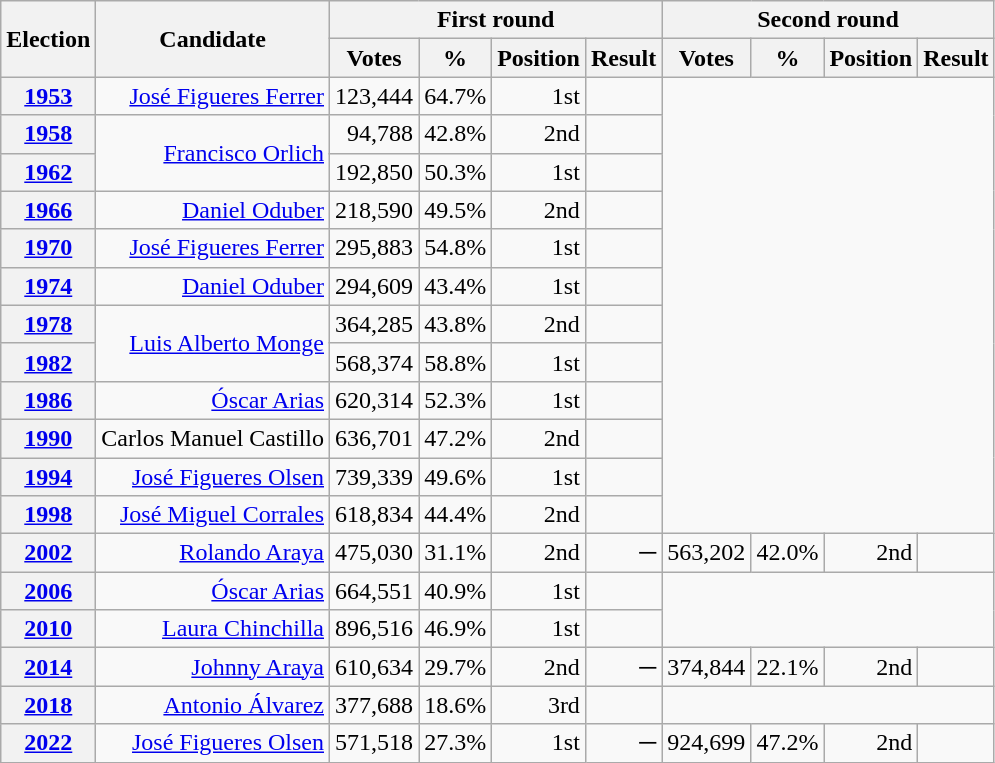<table class=wikitable style="text-align: right;">
<tr>
<th rowspan=2>Election</th>
<th rowspan=2>Candidate</th>
<th colspan=4>First round</th>
<th colspan=4>Second round</th>
</tr>
<tr>
<th>Votes</th>
<th>%</th>
<th>Position</th>
<th>Result</th>
<th>Votes</th>
<th>%</th>
<th>Position</th>
<th>Result</th>
</tr>
<tr>
<th><a href='#'>1953</a></th>
<td><a href='#'>José Figueres Ferrer</a></td>
<td>123,444</td>
<td>64.7%</td>
<td>1st</td>
<td></td>
</tr>
<tr>
<th><a href='#'>1958</a></th>
<td rowspan="2"><a href='#'>Francisco Orlich</a></td>
<td>94,788</td>
<td>42.8%</td>
<td> 2nd</td>
<td></td>
</tr>
<tr>
<th><a href='#'>1962</a></th>
<td>192,850</td>
<td>50.3%</td>
<td> 1st</td>
<td></td>
</tr>
<tr>
<th><a href='#'>1966</a></th>
<td><a href='#'>Daniel Oduber</a></td>
<td>218,590</td>
<td>49.5%</td>
<td> 2nd</td>
<td></td>
</tr>
<tr>
<th><a href='#'>1970</a></th>
<td><a href='#'>José Figueres Ferrer</a></td>
<td>295,883</td>
<td>54.8%</td>
<td> 1st</td>
<td></td>
</tr>
<tr>
<th><a href='#'>1974</a></th>
<td><a href='#'>Daniel Oduber</a></td>
<td>294,609</td>
<td>43.4%</td>
<td>1st</td>
<td></td>
</tr>
<tr>
<th><a href='#'>1978</a></th>
<td rowspan="2"><a href='#'>Luis Alberto Monge</a></td>
<td>364,285</td>
<td>43.8%</td>
<td> 2nd</td>
<td></td>
</tr>
<tr>
<th><a href='#'>1982</a></th>
<td>568,374</td>
<td>58.8%</td>
<td> 1st</td>
<td></td>
</tr>
<tr>
<th><a href='#'>1986</a></th>
<td><a href='#'>Óscar Arias</a></td>
<td>620,314</td>
<td>52.3%</td>
<td>1st</td>
<td></td>
</tr>
<tr>
<th><a href='#'>1990</a></th>
<td>Carlos Manuel Castillo</td>
<td>636,701</td>
<td>47.2%</td>
<td> 2nd</td>
<td></td>
</tr>
<tr>
<th><a href='#'>1994</a></th>
<td><a href='#'>José Figueres Olsen</a></td>
<td>739,339</td>
<td>49.6%</td>
<td> 1st</td>
<td></td>
</tr>
<tr>
<th><a href='#'>1998</a></th>
<td><a href='#'>José Miguel Corrales</a></td>
<td>618,834</td>
<td>44.4%</td>
<td> 2nd</td>
<td></td>
</tr>
<tr>
<th><a href='#'>2002</a></th>
<td><a href='#'>Rolando Araya</a></td>
<td>475,030</td>
<td>31.1%</td>
<td>2nd</td>
<td>─</td>
<td>563,202</td>
<td>42.0%</td>
<td>2nd</td>
<td></td>
</tr>
<tr>
<th><a href='#'>2006</a></th>
<td><a href='#'>Óscar Arias</a></td>
<td>664,551</td>
<td>40.9%</td>
<td> 1st</td>
<td></td>
</tr>
<tr>
<th><a href='#'>2010</a></th>
<td><a href='#'>Laura Chinchilla</a></td>
<td>896,516</td>
<td>46.9%</td>
<td>1st</td>
<td></td>
</tr>
<tr>
<th><a href='#'>2014</a></th>
<td><a href='#'>Johnny Araya</a></td>
<td>610,634</td>
<td>29.7%</td>
<td> 2nd</td>
<td>─</td>
<td>374,844</td>
<td>22.1%</td>
<td>2nd</td>
<td></td>
</tr>
<tr>
<th><a href='#'>2018</a></th>
<td><a href='#'>Antonio Álvarez</a></td>
<td>377,688</td>
<td>18.6%</td>
<td> 3rd</td>
<td></td>
</tr>
<tr>
<th><a href='#'>2022</a></th>
<td><a href='#'>José Figueres Olsen</a></td>
<td>571,518</td>
<td>27.3%</td>
<td> 1st</td>
<td>─</td>
<td>924,699</td>
<td>47.2%</td>
<td>2nd</td>
<td></td>
</tr>
</table>
